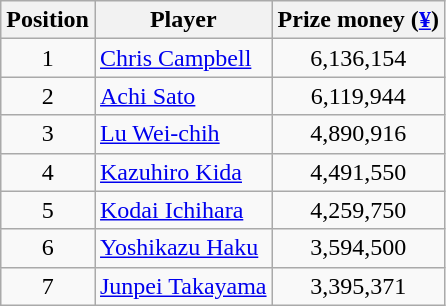<table class="wikitable">
<tr>
<th>Position</th>
<th>Player</th>
<th>Prize money (<a href='#'>¥</a>)</th>
</tr>
<tr>
<td align=center>1</td>
<td> <a href='#'>Chris Campbell</a></td>
<td align=center>6,136,154</td>
</tr>
<tr>
<td align=center>2</td>
<td> <a href='#'>Achi Sato</a></td>
<td align=center>6,119,944</td>
</tr>
<tr>
<td align=center>3</td>
<td> <a href='#'>Lu Wei-chih</a></td>
<td align=center>4,890,916</td>
</tr>
<tr>
<td align=center>4</td>
<td> <a href='#'>Kazuhiro Kida</a></td>
<td align=center>4,491,550</td>
</tr>
<tr>
<td align=center>5</td>
<td> <a href='#'>Kodai Ichihara</a></td>
<td align=center>4,259,750</td>
</tr>
<tr>
<td align=center>6</td>
<td> <a href='#'>Yoshikazu Haku</a></td>
<td align=center>3,594,500</td>
</tr>
<tr>
<td align=center>7</td>
<td> <a href='#'>Junpei Takayama</a></td>
<td align=center>3,395,371</td>
</tr>
</table>
